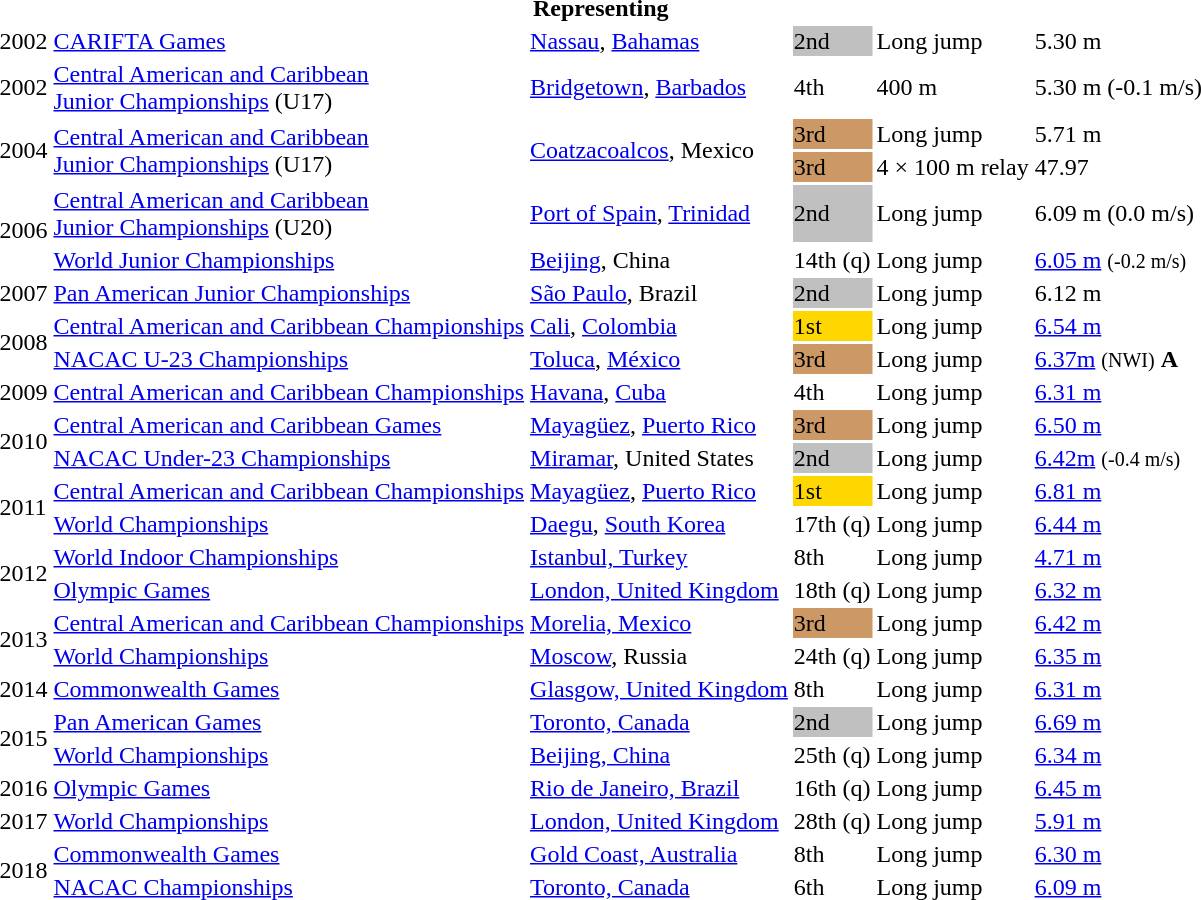<table>
<tr>
<th colspan="6">Representing </th>
</tr>
<tr>
<td>2002</td>
<td><a href='#'>CARIFTA Games</a></td>
<td><a href='#'>Nassau</a>, <a href='#'>Bahamas</a></td>
<td bgcolor=silver>2nd</td>
<td>Long jump</td>
<td>5.30 m</td>
</tr>
<tr>
<td>2002</td>
<td><a href='#'>Central American and Caribbean<br>Junior Championships</a> (U17)</td>
<td><a href='#'>Bridgetown</a>, <a href='#'>Barbados</a></td>
<td>4th</td>
<td>400 m</td>
<td>5.30 m (-0.1 m/s)</td>
</tr>
<tr>
<td rowspan=2>2004</td>
<td rowspan=2><a href='#'>Central American and Caribbean<br>Junior Championships</a> (U17)</td>
<td rowspan=2><a href='#'>Coatzacoalcos</a>, Mexico</td>
<td bgcolor=cc9966>3rd</td>
<td>Long jump</td>
<td>5.71 m</td>
</tr>
<tr>
<td bgcolor=cc9966>3rd</td>
<td>4 × 100 m relay</td>
<td>47.97</td>
</tr>
<tr>
<td rowspan=2>2006</td>
<td><a href='#'>Central American and Caribbean<br>Junior Championships</a> (U20)</td>
<td><a href='#'>Port of Spain</a>, <a href='#'>Trinidad</a></td>
<td bgcolor=silver>2nd</td>
<td>Long jump</td>
<td>6.09 m (0.0 m/s)</td>
</tr>
<tr>
<td><a href='#'>World Junior Championships</a></td>
<td><a href='#'>Beijing</a>, China</td>
<td>14th (q)</td>
<td>Long jump</td>
<td><a href='#'>6.05 m</a>  <small>(-0.2 m/s)</small></td>
</tr>
<tr>
<td>2007</td>
<td><a href='#'>Pan American Junior Championships</a></td>
<td><a href='#'>São Paulo</a>, Brazil</td>
<td bgcolor=silver>2nd</td>
<td>Long jump</td>
<td>6.12 m</td>
</tr>
<tr>
<td rowspan=2>2008</td>
<td><a href='#'>Central American and Caribbean Championships</a></td>
<td><a href='#'>Cali</a>, <a href='#'>Colombia</a></td>
<td bgcolor=gold>1st</td>
<td>Long jump</td>
<td><a href='#'>6.54 m</a></td>
</tr>
<tr>
<td><a href='#'>NACAC U-23 Championships</a></td>
<td><a href='#'>Toluca</a>, <a href='#'>México</a></td>
<td bgcolor="cc9966">3rd</td>
<td>Long jump</td>
<td><a href='#'>6.37m</a> <small>(NWI)</small> <strong>A</strong></td>
</tr>
<tr>
<td>2009</td>
<td><a href='#'>Central American and Caribbean Championships</a></td>
<td><a href='#'>Havana</a>, <a href='#'>Cuba</a></td>
<td>4th</td>
<td>Long jump</td>
<td><a href='#'>6.31 m</a></td>
</tr>
<tr>
<td rowspan=2>2010</td>
<td><a href='#'>Central American and Caribbean Games</a></td>
<td><a href='#'>Mayagüez</a>, <a href='#'>Puerto Rico</a></td>
<td bgcolor=cc9966>3rd</td>
<td>Long jump</td>
<td><a href='#'>6.50 m</a></td>
</tr>
<tr>
<td><a href='#'>NACAC Under-23 Championships</a></td>
<td><a href='#'>Miramar</a>, United States</td>
<td bgcolor=silver>2nd</td>
<td>Long jump</td>
<td><a href='#'>6.42m</a> <small>(-0.4 m/s)</small></td>
</tr>
<tr>
<td rowspan=2>2011</td>
<td><a href='#'>Central American and Caribbean Championships</a></td>
<td><a href='#'>Mayagüez</a>, <a href='#'>Puerto Rico</a></td>
<td bgcolor=gold>1st</td>
<td>Long jump</td>
<td><a href='#'>6.81 m</a></td>
</tr>
<tr>
<td><a href='#'>World Championships</a></td>
<td><a href='#'>Daegu</a>, <a href='#'>South Korea</a></td>
<td>17th (q)</td>
<td>Long jump</td>
<td><a href='#'>6.44 m</a></td>
</tr>
<tr>
<td rowspan=2>2012</td>
<td><a href='#'>World Indoor Championships</a></td>
<td><a href='#'>Istanbul, Turkey</a></td>
<td>8th</td>
<td>Long jump</td>
<td><a href='#'>4.71 m</a></td>
</tr>
<tr>
<td><a href='#'>Olympic Games</a></td>
<td><a href='#'>London, United Kingdom</a></td>
<td>18th (q)</td>
<td>Long jump</td>
<td><a href='#'>6.32 m</a></td>
</tr>
<tr>
<td rowspan=2>2013</td>
<td><a href='#'>Central American and Caribbean Championships</a></td>
<td><a href='#'>Morelia, Mexico</a></td>
<td bgcolor=cc9966>3rd</td>
<td>Long jump</td>
<td><a href='#'>6.42 m</a></td>
</tr>
<tr>
<td><a href='#'>World Championships</a></td>
<td><a href='#'>Moscow</a>, Russia</td>
<td>24th (q)</td>
<td>Long jump</td>
<td><a href='#'>6.35 m</a></td>
</tr>
<tr>
<td>2014</td>
<td><a href='#'>Commonwealth Games</a></td>
<td><a href='#'>Glasgow, United Kingdom</a></td>
<td>8th</td>
<td>Long jump</td>
<td><a href='#'>6.31 m</a></td>
</tr>
<tr>
<td rowspan=2>2015</td>
<td><a href='#'>Pan American Games</a></td>
<td><a href='#'>Toronto, Canada</a></td>
<td bgcolor=silver>2nd</td>
<td>Long jump</td>
<td><a href='#'>6.69 m</a></td>
</tr>
<tr>
<td><a href='#'>World Championships</a></td>
<td><a href='#'>Beijing, China</a></td>
<td>25th (q)</td>
<td>Long jump</td>
<td><a href='#'>6.34 m</a></td>
</tr>
<tr>
<td>2016</td>
<td><a href='#'>Olympic Games</a></td>
<td><a href='#'>Rio de Janeiro, Brazil</a></td>
<td>16th (q)</td>
<td>Long jump</td>
<td><a href='#'>6.45 m</a></td>
</tr>
<tr>
<td>2017</td>
<td><a href='#'>World Championships</a></td>
<td><a href='#'>London, United Kingdom</a></td>
<td>28th (q)</td>
<td>Long jump</td>
<td><a href='#'>5.91 m</a></td>
</tr>
<tr>
<td rowspan=2>2018</td>
<td><a href='#'>Commonwealth Games</a></td>
<td><a href='#'>Gold Coast, Australia</a></td>
<td>8th</td>
<td>Long jump</td>
<td><a href='#'>6.30 m</a></td>
</tr>
<tr>
<td><a href='#'>NACAC Championships</a></td>
<td><a href='#'>Toronto, Canada</a></td>
<td>6th</td>
<td>Long jump</td>
<td><a href='#'>6.09 m</a></td>
</tr>
</table>
